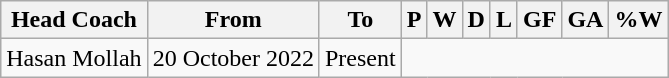<table class="wikitable sortable" style="text-align:center">
<tr>
<th>Head Coach</th>
<th Class="unsortable">From</th>
<th Class="unsortable">To</th>
<th abbr="3">P</th>
<th abbr="1">W</th>
<th abbr="1">D</th>
<th abbr="1">L</th>
<th abbr="4">GF</th>
<th abbr="6">GA</th>
<th abbr="50">%W</th>
</tr>
<tr>
<td align=left> Hasan   Mollah</td>
<td align=left>20 October 2022</td>
<td align=left>Present<br></td>
</tr>
</table>
